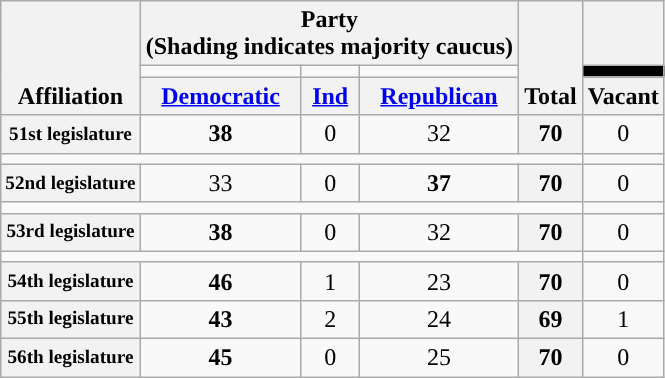<table class="wikitable" style="text-align:center">
<tr style="vertical-align:bottom;">
<th rowspan="3">Affiliation</th>
<th colspan="3">Party <div>(Shading indicates majority caucus)</div></th>
<th rowspan="3">Total</th>
<th></th>
</tr>
<tr style="height:5px">
<td style="background-color:"></td>
<td style="background-color:"></td>
<td style="background-color:"></td>
<td style="background-color:black;"></td>
</tr>
<tr>
<th><a href='#'>Democratic</a></th>
<th><a href='#'>Ind</a></th>
<th><a href='#'>Republican</a></th>
<th>Vacant</th>
</tr>
<tr>
<th style="font-size:80%">51st legislature</th>
<td><strong>38</strong></td>
<td>0</td>
<td>32</td>
<th>70</th>
<td>0</td>
</tr>
<tr>
<td colspan="5"></td>
</tr>
<tr>
<th style="font-size:80%">52nd legislature</th>
<td>33</td>
<td>0</td>
<td><strong>37</strong></td>
<th>70</th>
<td>0</td>
</tr>
<tr>
<td colspan="5"></td>
</tr>
<tr>
<th style="font-size:80%">53rd legislature</th>
<td><strong>38</strong></td>
<td>0</td>
<td>32</td>
<th>70</th>
<td>0</td>
</tr>
<tr>
<td colspan="5"></td>
<td></td>
</tr>
<tr>
<th style="font-size:80%">54th legislature</th>
<td><strong>46</strong></td>
<td>1</td>
<td>23</td>
<th>70</th>
<td>0</td>
</tr>
<tr>
<th style="font-size:80%">55th legislature</th>
<td><strong>43</strong></td>
<td>2</td>
<td>24</td>
<th>69</th>
<td>1</td>
</tr>
<tr>
<th style="font-size:80%">56th legislature</th>
<td><strong>45</strong></td>
<td>0</td>
<td>25</td>
<th>70</th>
<td>0</td>
</tr>
</table>
